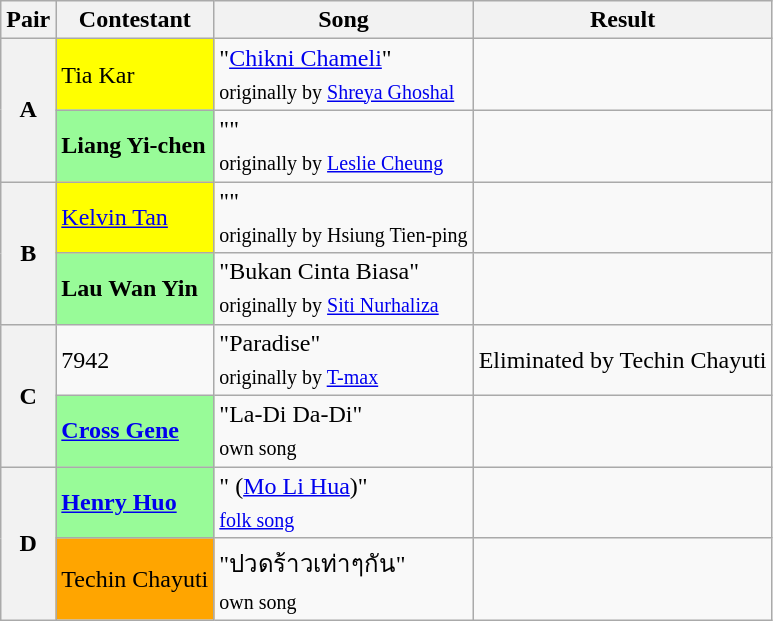<table class="wikitable">
<tr>
<th>Pair</th>
<th>Contestant</th>
<th>Song</th>
<th>Result</th>
</tr>
<tr>
<th rowspan=2>A</th>
<td style="background:yellow"> Tia Kar</td>
<td>"<a href='#'>Chikni Chameli</a>"<br><sub>originally by <a href='#'>Shreya Ghoshal</a></sub></td>
<td></td>
</tr>
<tr>
<td style="background:palegreen"> <strong>Liang Yi-chen</strong></td>
<td>""<br><sub>originally by <a href='#'>Leslie Cheung</a></sub></td>
<td></td>
</tr>
<tr>
<th rowspan=2>B</th>
<td style="background:yellow"> <a href='#'>Kelvin Tan</a></td>
<td>""<br><sub>originally by Hsiung Tien-ping</sub></td>
<td></td>
</tr>
<tr>
<td style="background:palegreen"> <strong>Lau Wan Yin</strong></td>
<td>"Bukan Cinta Biasa"<br><sub>originally by <a href='#'>Siti Nurhaliza</a></sub></td>
<td></td>
</tr>
<tr>
<th rowspan=2>C</th>
<td> 7942</td>
<td>"Paradise"<br><sub>originally by <a href='#'>T-max</a></sub></td>
<td>Eliminated by Techin Chayuti</td>
</tr>
<tr>
<td style="background:palegreen"> <strong><a href='#'>Cross Gene</a></strong></td>
<td>"La-Di Da-Di"<br><sub>own song</sub></td>
<td></td>
</tr>
<tr>
<th rowspan=2>D</th>
<td style="background:palegreen"> <strong><a href='#'>Henry Huo</a></strong></td>
<td>" (<a href='#'>Mo Li Hua</a>)"<br><sub><a href='#'>folk song</a></sub></td>
<td></td>
</tr>
<tr>
<td style="background:orange"> Techin Chayuti</td>
<td>"ปวดร้าวเท่าๆกัน"<br><sub>own song</sub></td>
<td></td>
</tr>
</table>
